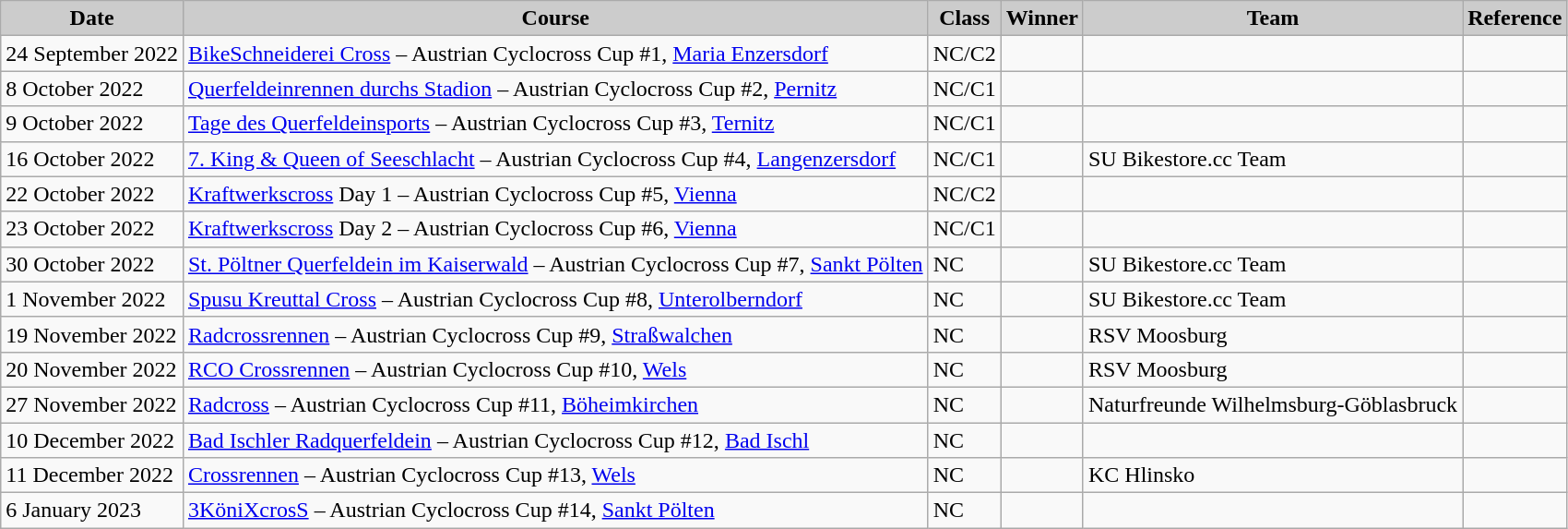<table class="wikitable sortable alternance ">
<tr>
<th scope="col" style="background-color:#CCCCCC;">Date</th>
<th scope="col" style="background-color:#CCCCCC;">Course</th>
<th scope="col" style="background-color:#CCCCCC;">Class</th>
<th scope="col" style="background-color:#CCCCCC;">Winner</th>
<th scope="col" style="background-color:#CCCCCC;">Team</th>
<th scope="col" style="background-color:#CCCCCC;">Reference</th>
</tr>
<tr>
<td>24 September 2022</td>
<td> <a href='#'>BikeSchneiderei Cross</a> – Austrian Cyclocross Cup #1, <a href='#'>Maria Enzersdorf</a></td>
<td>NC/C2</td>
<td></td>
<td></td>
<td></td>
</tr>
<tr>
<td>8 October 2022</td>
<td> <a href='#'>Querfeldeinrennen durchs Stadion</a> – Austrian Cyclocross Cup #2, <a href='#'>Pernitz</a></td>
<td>NC/C1</td>
<td></td>
<td></td>
<td></td>
</tr>
<tr>
<td>9 October 2022</td>
<td> <a href='#'>Tage des Querfeldeinsports</a> – Austrian Cyclocross Cup #3, <a href='#'>Ternitz</a></td>
<td>NC/C1</td>
<td></td>
<td></td>
<td></td>
</tr>
<tr>
<td>16 October 2022</td>
<td> <a href='#'>7. King & Queen of Seeschlacht</a> – Austrian Cyclocross Cup #4, <a href='#'>Langenzersdorf</a></td>
<td>NC/C1</td>
<td></td>
<td>SU Bikestore.cc Team</td>
<td></td>
</tr>
<tr>
<td>22 October 2022</td>
<td> <a href='#'>Kraftwerkscross</a> Day 1 – Austrian Cyclocross Cup #5, <a href='#'>Vienna</a></td>
<td>NC/C2</td>
<td></td>
<td></td>
<td></td>
</tr>
<tr>
<td>23 October 2022</td>
<td> <a href='#'>Kraftwerkscross</a> Day 2 – Austrian Cyclocross Cup #6, <a href='#'>Vienna</a></td>
<td>NC/C1</td>
<td></td>
<td></td>
<td></td>
</tr>
<tr>
<td>30 October 2022</td>
<td> <a href='#'>St. Pöltner Querfeldein im Kaiserwald</a> – Austrian Cyclocross Cup #7, <a href='#'>Sankt Pölten</a></td>
<td>NC</td>
<td></td>
<td>SU Bikestore.cc Team</td>
<td></td>
</tr>
<tr>
<td>1 November 2022</td>
<td> <a href='#'>Spusu Kreuttal Cross</a> – Austrian Cyclocross Cup #8, <a href='#'>Unterolberndorf</a></td>
<td>NC</td>
<td></td>
<td>SU Bikestore.cc Team</td>
<td></td>
</tr>
<tr>
<td>19 November 2022</td>
<td> <a href='#'>Radcrossrennen</a> – Austrian Cyclocross Cup #9, <a href='#'>Straßwalchen</a></td>
<td>NC</td>
<td></td>
<td>RSV Moosburg</td>
<td></td>
</tr>
<tr>
<td>20 November 2022</td>
<td> <a href='#'>RCO Crossrennen</a> – Austrian Cyclocross Cup #10, <a href='#'>Wels</a></td>
<td>NC</td>
<td></td>
<td>RSV Moosburg</td>
<td></td>
</tr>
<tr>
<td>27 November 2022</td>
<td> <a href='#'>Radcross</a> – Austrian Cyclocross Cup #11, <a href='#'>Böheimkirchen</a></td>
<td>NC</td>
<td></td>
<td>Naturfreunde Wilhelmsburg-Göblasbruck</td>
<td></td>
</tr>
<tr>
<td>10 December 2022</td>
<td> <a href='#'>Bad Ischler Radquerfeldein</a> – Austrian Cyclocross Cup #12, <a href='#'>Bad Ischl</a></td>
<td>NC</td>
<td></td>
<td></td>
<td></td>
</tr>
<tr>
<td>11 December 2022</td>
<td> <a href='#'>Crossrennen</a> – Austrian Cyclocross Cup #13, <a href='#'>Wels</a></td>
<td>NC</td>
<td></td>
<td>KC Hlinsko</td>
<td></td>
</tr>
<tr>
<td>6 January 2023</td>
<td> <a href='#'>3KöniXcrosS</a> – Austrian Cyclocross Cup #14, <a href='#'>Sankt Pölten</a></td>
<td>NC</td>
<td></td>
<td></td>
<td></td>
</tr>
</table>
